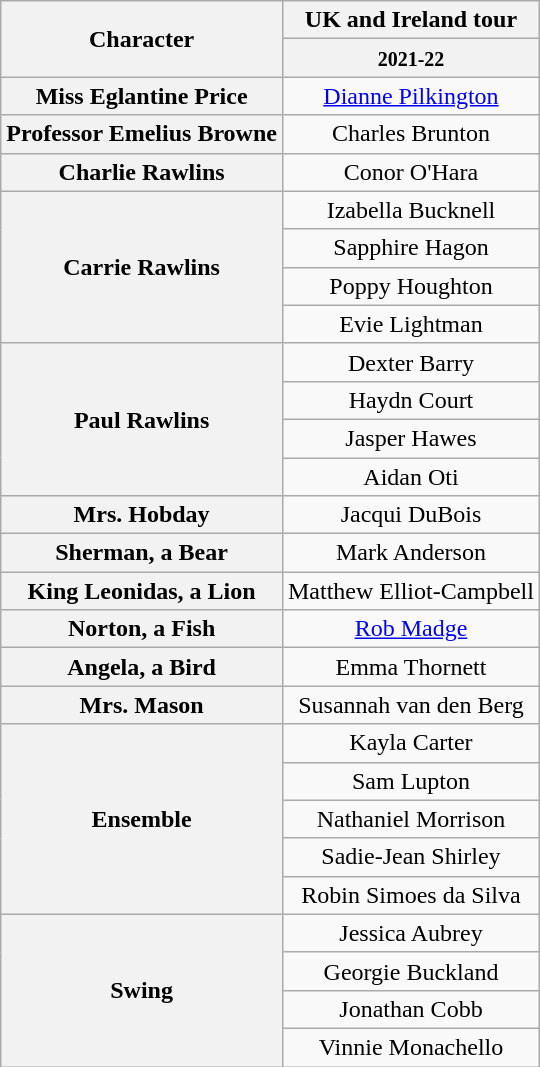<table class="wikitable">
<tr>
<th rowspan="2">Character</th>
<th>UK and Ireland tour</th>
</tr>
<tr>
<th><small>2021-22</small></th>
</tr>
<tr>
<th>Miss Eglantine Price</th>
<td align="center"><a href='#'>Dianne Pilkington</a></td>
</tr>
<tr>
<th>Professor Emelius Browne</th>
<td align="center">Charles Brunton</td>
</tr>
<tr>
<th>Charlie Rawlins</th>
<td align="center">Conor O'Hara</td>
</tr>
<tr>
<th rowspan="4">Carrie Rawlins</th>
<td align="center">Izabella Bucknell</td>
</tr>
<tr>
<td align="center">Sapphire Hagon</td>
</tr>
<tr>
<td align="center">Poppy Houghton</td>
</tr>
<tr>
<td align="center">Evie Lightman</td>
</tr>
<tr>
<th rowspan="4">Paul Rawlins</th>
<td align="center">Dexter Barry</td>
</tr>
<tr>
<td align="center">Haydn Court</td>
</tr>
<tr>
<td align="center">Jasper Hawes</td>
</tr>
<tr>
<td align="center">Aidan Oti</td>
</tr>
<tr>
<th>Mrs. Hobday</th>
<td align="center">Jacqui DuBois</td>
</tr>
<tr>
<th>Sherman, a Bear</th>
<td align="center">Mark Anderson</td>
</tr>
<tr>
<th>King Leonidas, a Lion</th>
<td align="center">Matthew Elliot-Campbell</td>
</tr>
<tr>
<th>Norton, a Fish</th>
<td align="center"><a href='#'>Rob Madge</a></td>
</tr>
<tr>
<th>Angela, a Bird</th>
<td align="center">Emma Thornett</td>
</tr>
<tr>
<th>Mrs. Mason</th>
<td align="center">Susannah van den Berg</td>
</tr>
<tr>
<th rowspan="5">Ensemble</th>
<td align="center">Kayla Carter</td>
</tr>
<tr>
<td align="center">Sam Lupton</td>
</tr>
<tr>
<td align="center">Nathaniel Morrison</td>
</tr>
<tr>
<td align="center">Sadie-Jean Shirley</td>
</tr>
<tr>
<td align="center">Robin Simoes da Silva</td>
</tr>
<tr>
<th rowspan="4">Swing</th>
<td align="center">Jessica Aubrey</td>
</tr>
<tr>
<td align="center">Georgie Buckland</td>
</tr>
<tr>
<td align="center">Jonathan Cobb</td>
</tr>
<tr>
<td align="center">Vinnie Monachello</td>
</tr>
</table>
